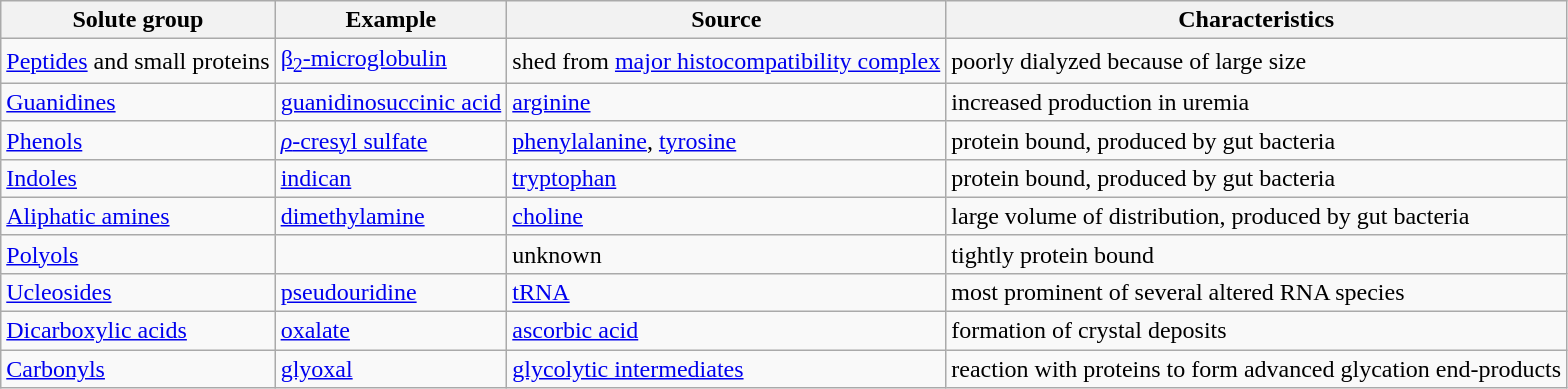<table class="wikitable">
<tr>
<th>Solute group</th>
<th>Example</th>
<th>Source</th>
<th>Characteristics</th>
</tr>
<tr>
<td><a href='#'>Peptides</a> and small proteins</td>
<td><a href='#'>β<sub>2</sub>-microglobulin</a></td>
<td>shed from <a href='#'>major histocompatibility complex</a></td>
<td>poorly dialyzed because of large size</td>
</tr>
<tr>
<td><a href='#'>Guanidines</a></td>
<td><a href='#'>guanidinosuccinic acid</a></td>
<td><a href='#'>arginine</a></td>
<td>increased production in uremia</td>
</tr>
<tr>
<td><a href='#'>Phenols</a></td>
<td><a href='#'><em>ρ</em>-cresyl sulfate</a></td>
<td><a href='#'>phenylalanine</a>, <a href='#'>tyrosine</a></td>
<td>protein bound, produced by gut bacteria</td>
</tr>
<tr>
<td><a href='#'>Indoles</a></td>
<td><a href='#'>indican</a></td>
<td><a href='#'>tryptophan</a></td>
<td>protein bound, produced by gut bacteria</td>
</tr>
<tr>
<td><a href='#'>Aliphatic amines</a></td>
<td><a href='#'>dimethylamine</a></td>
<td><a href='#'>choline</a></td>
<td>large volume of distribution, produced by gut bacteria</td>
</tr>
<tr>
<td><a href='#'>Polyols</a></td>
<td></td>
<td>unknown</td>
<td>tightly protein bound</td>
</tr>
<tr>
<td><a href='#'>Ucleosides</a></td>
<td><a href='#'>pseudouridine</a></td>
<td><a href='#'>tRNA</a></td>
<td>most prominent of several altered RNA species</td>
</tr>
<tr>
<td><a href='#'>Dicarboxylic acids</a></td>
<td><a href='#'>oxalate</a></td>
<td><a href='#'>ascorbic acid</a></td>
<td>formation of crystal deposits</td>
</tr>
<tr>
<td><a href='#'>Carbonyls</a></td>
<td><a href='#'>glyoxal</a></td>
<td><a href='#'>glycolytic intermediates</a></td>
<td>reaction with proteins to form advanced glycation end-products</td>
</tr>
</table>
